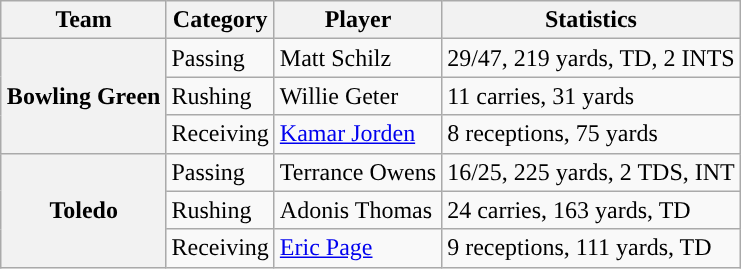<table class="wikitable" style="float:right">
<tr>
<th>Team</th>
<th>Category</th>
<th>Player</th>
<th>Statistics</th>
</tr>
<tr>
<th rowspan=3>Bowling Green</th>
<td>Passing</td>
<td>Matt Schilz</td>
<td>29/47, 219 yards, TD, 2 INTS</td>
</tr>
<tr>
<td>Rushing</td>
<td>Willie Geter</td>
<td>11 carries, 31 yards</td>
</tr>
<tr>
<td>Receiving</td>
<td><a href='#'>Kamar Jorden</a></td>
<td>8 receptions, 75 yards</td>
</tr>
<tr>
<th rowspan=3>Toledo</th>
<td>Passing</td>
<td>Terrance Owens</td>
<td>16/25, 225 yards, 2 TDS, INT</td>
</tr>
<tr>
<td>Rushing</td>
<td>Adonis Thomas</td>
<td>24 carries, 163 yards, TD</td>
</tr>
<tr>
<td>Receiving</td>
<td><a href='#'>Eric Page</a></td>
<td>9 receptions, 111 yards, TD</td>
</tr>
</table>
